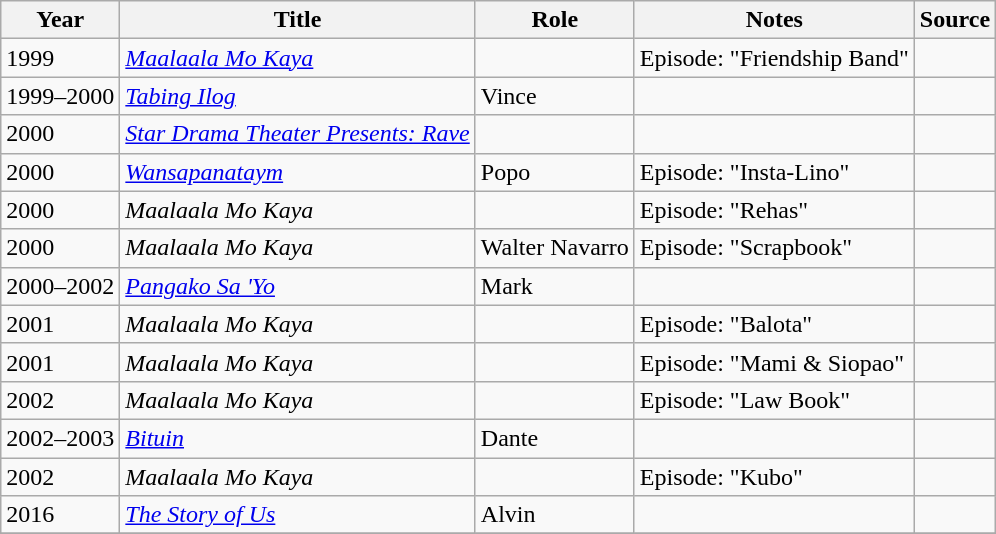<table class="wikitable sortable" >
<tr>
<th>Year</th>
<th>Title</th>
<th>Role</th>
<th class="unsortable">Notes </th>
<th class="unsortable">Source </th>
</tr>
<tr>
<td>1999</td>
<td><em><a href='#'>Maalaala Mo Kaya</a></em></td>
<td></td>
<td>Episode: "Friendship Band"</td>
<td></td>
</tr>
<tr>
<td>1999–2000</td>
<td><em><a href='#'>Tabing Ilog</a></em></td>
<td>Vince</td>
<td></td>
<td></td>
</tr>
<tr>
<td>2000</td>
<td><em><a href='#'>Star Drama Theater Presents: Rave</a></em></td>
<td></td>
<td></td>
<td></td>
</tr>
<tr>
<td>2000</td>
<td><em><a href='#'>Wansapanataym</a></em></td>
<td>Popo</td>
<td>Episode: "Insta-Lino"</td>
<td></td>
</tr>
<tr>
<td>2000</td>
<td><em>Maalaala Mo Kaya</em></td>
<td></td>
<td>Episode: "Rehas"</td>
<td></td>
</tr>
<tr>
<td>2000</td>
<td><em>Maalaala Mo Kaya</em></td>
<td>Walter Navarro</td>
<td>Episode: "Scrapbook"</td>
<td></td>
</tr>
<tr>
<td>2000–2002</td>
<td><em><a href='#'>Pangako Sa 'Yo</a></em></td>
<td>Mark</td>
<td></td>
<td></td>
</tr>
<tr>
<td>2001</td>
<td><em>Maalaala Mo Kaya</em></td>
<td></td>
<td>Episode: "Balota"</td>
<td></td>
</tr>
<tr>
<td>2001</td>
<td><em>Maalaala Mo Kaya</em></td>
<td></td>
<td>Episode: "Mami & Siopao"</td>
<td></td>
</tr>
<tr>
<td>2002</td>
<td><em>Maalaala Mo Kaya</em></td>
<td></td>
<td>Episode: "Law Book"</td>
<td></td>
</tr>
<tr>
<td>2002–2003</td>
<td><em><a href='#'>Bituin</a></em></td>
<td>Dante</td>
<td></td>
<td></td>
</tr>
<tr>
<td>2002</td>
<td><em>Maalaala Mo Kaya</em></td>
<td></td>
<td>Episode: "Kubo"</td>
<td></td>
</tr>
<tr>
<td>2016</td>
<td><em><a href='#'>The Story of Us</a></em></td>
<td>Alvin</td>
<td></td>
<td></td>
</tr>
<tr>
</tr>
</table>
